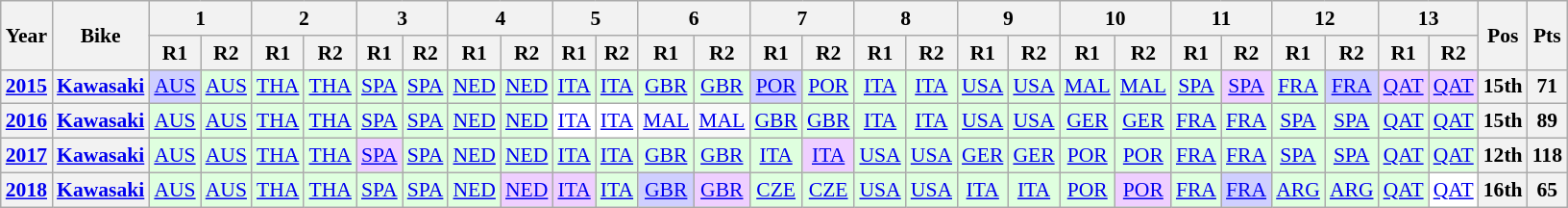<table class="wikitable" style="text-align:center; font-size:90%">
<tr>
<th valign="middle" rowspan=2>Year</th>
<th valign="middle" rowspan=2>Bike</th>
<th colspan=2>1</th>
<th colspan=2>2</th>
<th colspan=2>3</th>
<th colspan=2>4</th>
<th colspan=2>5</th>
<th colspan=2>6</th>
<th colspan=2>7</th>
<th colspan=2>8</th>
<th colspan=2>9</th>
<th colspan=2>10</th>
<th colspan=2>11</th>
<th colspan=2>12</th>
<th colspan=2>13</th>
<th rowspan=2>Pos</th>
<th rowspan=2>Pts</th>
</tr>
<tr>
<th>R1</th>
<th>R2</th>
<th>R1</th>
<th>R2</th>
<th>R1</th>
<th>R2</th>
<th>R1</th>
<th>R2</th>
<th>R1</th>
<th>R2</th>
<th>R1</th>
<th>R2</th>
<th>R1</th>
<th>R2</th>
<th>R1</th>
<th>R2</th>
<th>R1</th>
<th>R2</th>
<th>R1</th>
<th>R2</th>
<th>R1</th>
<th>R2</th>
<th>R1</th>
<th>R2</th>
<th>R1</th>
<th>R2</th>
</tr>
<tr>
<th><a href='#'>2015</a></th>
<th><a href='#'>Kawasaki</a></th>
<td style="background:#cfcfff;"><a href='#'>AUS</a><br></td>
<td style="background:#dfffdf;"><a href='#'>AUS</a><br></td>
<td style="background:#dfffdf;"><a href='#'>THA</a><br></td>
<td style="background:#dfffdf;"><a href='#'>THA</a><br></td>
<td style="background:#dfffdf;"><a href='#'>SPA</a><br></td>
<td style="background:#dfffdf;"><a href='#'>SPA</a><br></td>
<td style="background:#dfffdf;"><a href='#'>NED</a><br></td>
<td style="background:#dfffdf;"><a href='#'>NED</a><br></td>
<td style="background:#dfffdf;"><a href='#'>ITA</a><br></td>
<td style="background:#dfffdf;"><a href='#'>ITA</a><br></td>
<td style="background:#dfffdf;"><a href='#'>GBR</a><br></td>
<td style="background:#dfffdf;"><a href='#'>GBR</a><br></td>
<td style="background:#cfcfff;"><a href='#'>POR</a><br></td>
<td style="background:#dfffdf;"><a href='#'>POR</a><br></td>
<td style="background:#dfffdf;"><a href='#'>ITA</a><br></td>
<td style="background:#dfffdf;"><a href='#'>ITA</a><br></td>
<td style="background:#dfffdf;"><a href='#'>USA</a><br></td>
<td style="background:#dfffdf;"><a href='#'>USA</a><br></td>
<td style="background:#dfffdf;"><a href='#'>MAL</a><br></td>
<td style="background:#dfffdf;"><a href='#'>MAL</a><br></td>
<td style="background:#dfffdf;"><a href='#'>SPA</a><br></td>
<td style="background:#efcfff;"><a href='#'>SPA</a><br></td>
<td style="background:#dfffdf;"><a href='#'>FRA</a><br></td>
<td style="background:#cfcfff;"><a href='#'>FRA</a><br></td>
<td style="background:#efcfff;"><a href='#'>QAT</a><br></td>
<td style="background:#efcfff;"><a href='#'>QAT</a><br></td>
<th>15th</th>
<th>71</th>
</tr>
<tr>
<th><a href='#'>2016</a></th>
<th><a href='#'>Kawasaki</a></th>
<td style="background:#dfffdf;"><a href='#'>AUS</a><br></td>
<td style="background:#dfffdf;"><a href='#'>AUS</a><br></td>
<td style="background:#dfffdf;"><a href='#'>THA</a><br></td>
<td style="background:#dfffdf;"><a href='#'>THA</a><br></td>
<td style="background:#dfffdf;"><a href='#'>SPA</a><br></td>
<td style="background:#dfffdf;"><a href='#'>SPA</a><br></td>
<td style="background:#dfffdf;"><a href='#'>NED</a><br></td>
<td style="background:#dfffdf;"><a href='#'>NED</a><br></td>
<td style="background:#ffffff;"><a href='#'>ITA</a><br></td>
<td style="background:#ffffff;"><a href='#'>ITA</a><br></td>
<td><a href='#'>MAL</a></td>
<td><a href='#'>MAL</a></td>
<td style="background:#dfffdf;"><a href='#'>GBR</a><br></td>
<td style="background:#dfffdf;"><a href='#'>GBR</a><br></td>
<td style="background:#dfffdf;"><a href='#'>ITA</a><br></td>
<td style="background:#dfffdf;"><a href='#'>ITA</a><br></td>
<td style="background:#dfffdf;"><a href='#'>USA</a><br></td>
<td style="background:#dfffdf;"><a href='#'>USA</a><br></td>
<td style="background:#dfffdf;"><a href='#'>GER</a><br></td>
<td style="background:#dfffdf;"><a href='#'>GER</a><br></td>
<td style="background:#dfffdf;"><a href='#'>FRA</a><br></td>
<td style="background:#dfffdf;"><a href='#'>FRA</a><br></td>
<td style="background:#dfffdf;"><a href='#'>SPA</a><br></td>
<td style="background:#dfffdf;"><a href='#'>SPA</a><br></td>
<td style="background:#dfffdf;"><a href='#'>QAT</a><br></td>
<td style="background:#dfffdf;"><a href='#'>QAT</a><br></td>
<th>15th</th>
<th>89</th>
</tr>
<tr>
<th><a href='#'>2017</a></th>
<th><a href='#'>Kawasaki</a></th>
<td style="background:#dfffdf;"><a href='#'>AUS</a><br></td>
<td style="background:#dfffdf;"><a href='#'>AUS</a><br></td>
<td style="background:#dfffdf;"><a href='#'>THA</a><br></td>
<td style="background:#dfffdf;"><a href='#'>THA</a><br></td>
<td style="background:#efcfff;"><a href='#'>SPA</a><br></td>
<td style="background:#dfffdf;"><a href='#'>SPA</a><br></td>
<td style="background:#dfffdf;"><a href='#'>NED</a><br></td>
<td style="background:#dfffdf;"><a href='#'>NED</a><br></td>
<td style="background:#dfffdf;"><a href='#'>ITA</a><br></td>
<td style="background:#dfffdf;"><a href='#'>ITA</a><br></td>
<td style="background:#dfffdf;"><a href='#'>GBR</a><br></td>
<td style="background:#dfffdf;"><a href='#'>GBR</a><br></td>
<td style="background:#dfffdf;"><a href='#'>ITA</a><br></td>
<td style="background:#efcfff;"><a href='#'>ITA</a><br></td>
<td style="background:#dfffdf;"><a href='#'>USA</a><br></td>
<td style="background:#dfffdf;"><a href='#'>USA</a><br></td>
<td style="background:#dfffdf;"><a href='#'>GER</a><br></td>
<td style="background:#dfffdf;"><a href='#'>GER</a><br></td>
<td style="background:#dfffdf;"><a href='#'>POR</a><br></td>
<td style="background:#dfffdf;"><a href='#'>POR</a><br></td>
<td style="background:#dfffdf;"><a href='#'>FRA</a><br></td>
<td style="background:#dfffdf;"><a href='#'>FRA</a><br></td>
<td style="background:#dfffdf;"><a href='#'>SPA</a><br></td>
<td style="background:#dfffdf;"><a href='#'>SPA</a><br></td>
<td style="background:#dfffdf;"><a href='#'>QAT</a><br></td>
<td style="background:#dfffdf;"><a href='#'>QAT</a><br></td>
<th>12th</th>
<th>118</th>
</tr>
<tr>
<th><a href='#'>2018</a></th>
<th><a href='#'>Kawasaki</a></th>
<td style="background:#dfffdf;"><a href='#'>AUS</a><br></td>
<td style="background:#dfffdf;"><a href='#'>AUS</a><br></td>
<td style="background:#dfffdf;"><a href='#'>THA</a><br></td>
<td style="background:#dfffdf;"><a href='#'>THA</a><br></td>
<td style="background:#dfffdf;"><a href='#'>SPA</a><br></td>
<td style="background:#dfffdf;"><a href='#'>SPA</a><br></td>
<td style="background:#dfffdf;"><a href='#'>NED</a><br></td>
<td style="background:#efcfff;"><a href='#'>NED</a><br></td>
<td style="background:#efcfff;"><a href='#'>ITA</a><br></td>
<td style="background:#dfffdf;"><a href='#'>ITA</a><br></td>
<td style="background:#cfcfff;"><a href='#'>GBR</a><br></td>
<td style="background:#efcfff;"><a href='#'>GBR</a><br></td>
<td style="background:#dfffdf;"><a href='#'>CZE</a><br></td>
<td style="background:#dfffdf;"><a href='#'>CZE</a><br></td>
<td style="background:#dfffdf;"><a href='#'>USA</a><br></td>
<td style="background:#dfffdf;"><a href='#'>USA</a><br></td>
<td style="background:#dfffdf;"><a href='#'>ITA</a><br></td>
<td style="background:#dfffdf;"><a href='#'>ITA</a><br></td>
<td style="background:#dfffdf;"><a href='#'>POR</a><br></td>
<td style="background:#efcfff;"><a href='#'>POR</a><br></td>
<td style="background:#dfffdf;"><a href='#'>FRA</a><br></td>
<td style="background:#cfcfff;"><a href='#'>FRA</a><br></td>
<td style="background:#dfffdf;"><a href='#'>ARG</a><br></td>
<td style="background:#dfffdf;"><a href='#'>ARG</a><br></td>
<td style="background:#dfffdf;"><a href='#'>QAT</a><br></td>
<td style="background:#ffffff;"><a href='#'>QAT</a><br></td>
<th>16th</th>
<th>65</th>
</tr>
</table>
